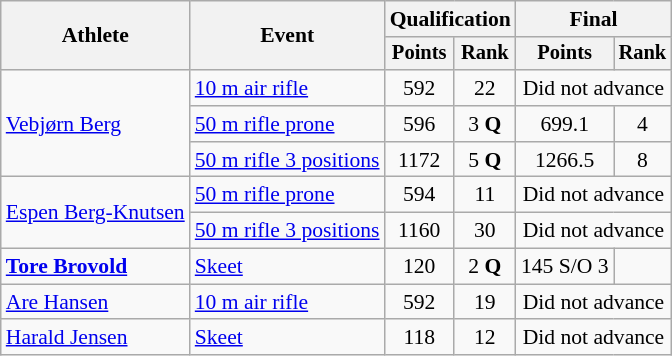<table class="wikitable" style="font-size:90%">
<tr>
<th rowspan="2">Athlete</th>
<th rowspan="2">Event</th>
<th colspan=2>Qualification</th>
<th colspan=2>Final</th>
</tr>
<tr style="font-size:95%">
<th>Points</th>
<th>Rank</th>
<th>Points</th>
<th>Rank</th>
</tr>
<tr align=center>
<td align=left rowspan=3><a href='#'>Vebjørn Berg</a></td>
<td align=left><a href='#'>10 m air rifle</a></td>
<td>592</td>
<td>22</td>
<td colspan=2>Did not advance</td>
</tr>
<tr align=center>
<td align=left><a href='#'>50 m rifle prone</a></td>
<td>596</td>
<td>3 <strong>Q</strong></td>
<td>699.1</td>
<td>4</td>
</tr>
<tr align=center>
<td align=left><a href='#'>50 m rifle 3 positions</a></td>
<td>1172</td>
<td>5 <strong>Q</strong></td>
<td>1266.5</td>
<td>8</td>
</tr>
<tr align=center>
<td align=left rowspan=2><a href='#'>Espen Berg-Knutsen</a></td>
<td align=left><a href='#'>50 m rifle prone</a></td>
<td>594</td>
<td>11</td>
<td colspan=2>Did not advance</td>
</tr>
<tr align=center>
<td align=left><a href='#'>50 m rifle 3 positions</a></td>
<td>1160</td>
<td>30</td>
<td colspan=2>Did not advance</td>
</tr>
<tr align=center>
<td align=left><strong><a href='#'>Tore Brovold</a></strong></td>
<td align=left><a href='#'>Skeet</a></td>
<td>120</td>
<td>2 <strong>Q</strong></td>
<td>145 S/O 3</td>
<td></td>
</tr>
<tr align=center>
<td align=left><a href='#'>Are Hansen</a></td>
<td align=left><a href='#'>10 m air rifle</a></td>
<td>592</td>
<td>19</td>
<td colspan=2>Did not advance</td>
</tr>
<tr align=center>
<td align=left><a href='#'>Harald Jensen</a></td>
<td align=left><a href='#'>Skeet</a></td>
<td>118</td>
<td>12</td>
<td colspan=2>Did not advance</td>
</tr>
</table>
